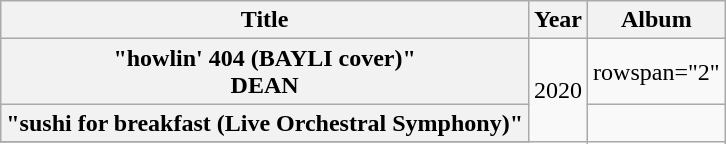<table class="wikitable plainrowheaders">
<tr>
<th>Title</th>
<th>Year</th>
<th>Album</th>
</tr>
<tr>
<th scope="row">"howlin' 404 (BAYLI cover)" <br><span>DEAN</span></th>
<td align = "center" rowspan="3">2020</td>
<td>rowspan="2" </td>
</tr>
<tr>
<th scope="row">"sushi for breakfast (Live Orchestral Symphony)"</th>
</tr>
<tr>
</tr>
</table>
